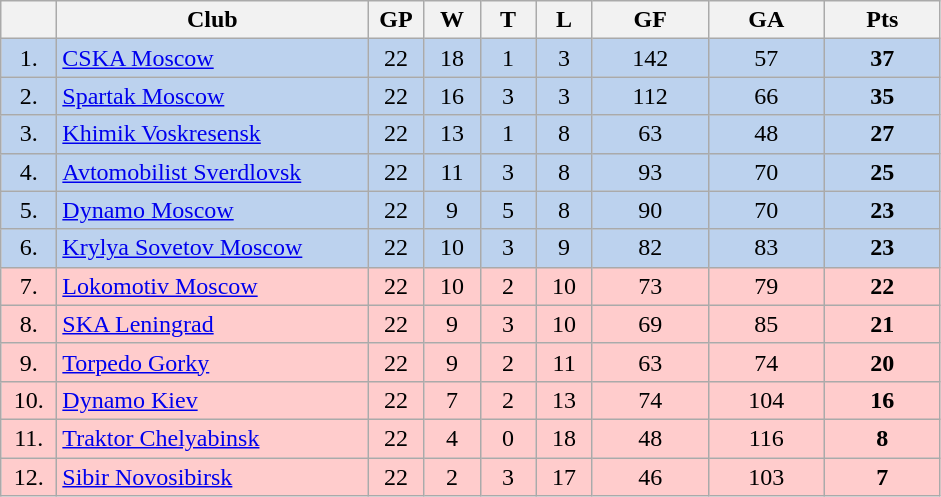<table class="wikitable">
<tr>
<th width="30"></th>
<th width="200">Club</th>
<th width="30">GP</th>
<th width="30">W</th>
<th width="30">T</th>
<th width="30">L</th>
<th width="70">GF</th>
<th width="70">GA</th>
<th width="70">Pts</th>
</tr>
<tr bgcolor="#BCD2EE" align="center">
<td>1.</td>
<td align="left"><a href='#'>CSKA Moscow</a></td>
<td>22</td>
<td>18</td>
<td>1</td>
<td>3</td>
<td>142</td>
<td>57</td>
<td><strong>37</strong></td>
</tr>
<tr bgcolor="#BCD2EE" align="center">
<td>2.</td>
<td align="left"><a href='#'>Spartak Moscow</a></td>
<td>22</td>
<td>16</td>
<td>3</td>
<td>3</td>
<td>112</td>
<td>66</td>
<td><strong>35</strong></td>
</tr>
<tr bgcolor="#BCD2EE" align="center">
<td>3.</td>
<td align="left"><a href='#'>Khimik Voskresensk</a></td>
<td>22</td>
<td>13</td>
<td>1</td>
<td>8</td>
<td>63</td>
<td>48</td>
<td><strong>27</strong></td>
</tr>
<tr bgcolor="#BCD2EE" align="center">
<td>4.</td>
<td align="left"><a href='#'>Avtomobilist Sverdlovsk</a></td>
<td>22</td>
<td>11</td>
<td>3</td>
<td>8</td>
<td>93</td>
<td>70</td>
<td><strong>25</strong></td>
</tr>
<tr bgcolor="#BCD2EE" align="center">
<td>5.</td>
<td align="left"><a href='#'>Dynamo Moscow</a></td>
<td>22</td>
<td>9</td>
<td>5</td>
<td>8</td>
<td>90</td>
<td>70</td>
<td><strong>23</strong></td>
</tr>
<tr bgcolor="#BCD2EE" align="center">
<td>6.</td>
<td align="left"><a href='#'>Krylya Sovetov Moscow</a></td>
<td>22</td>
<td>10</td>
<td>3</td>
<td>9</td>
<td>82</td>
<td>83</td>
<td><strong>23</strong></td>
</tr>
<tr bgcolor="#FFCCCC" align="center">
<td>7.</td>
<td align="left"><a href='#'>Lokomotiv Moscow</a></td>
<td>22</td>
<td>10</td>
<td>2</td>
<td>10</td>
<td>73</td>
<td>79</td>
<td><strong>22</strong></td>
</tr>
<tr bgcolor="#FFCCCC" align="center">
<td>8.</td>
<td align="left"><a href='#'>SKA Leningrad</a></td>
<td>22</td>
<td>9</td>
<td>3</td>
<td>10</td>
<td>69</td>
<td>85</td>
<td><strong>21</strong></td>
</tr>
<tr bgcolor="#FFCCCC" align="center">
<td>9.</td>
<td align="left"><a href='#'>Torpedo Gorky</a></td>
<td>22</td>
<td>9</td>
<td>2</td>
<td>11</td>
<td>63</td>
<td>74</td>
<td><strong>20</strong></td>
</tr>
<tr bgcolor="#FFCCCC" align="center">
<td>10.</td>
<td align="left"><a href='#'>Dynamo Kiev</a></td>
<td>22</td>
<td>7</td>
<td>2</td>
<td>13</td>
<td>74</td>
<td>104</td>
<td><strong>16</strong></td>
</tr>
<tr bgcolor="#FFCCCC" align="center">
<td>11.</td>
<td align="left"><a href='#'>Traktor Chelyabinsk</a></td>
<td>22</td>
<td>4</td>
<td>0</td>
<td>18</td>
<td>48</td>
<td>116</td>
<td><strong>8</strong></td>
</tr>
<tr bgcolor="#FFCCCC" align="center">
<td>12.</td>
<td align="left"><a href='#'>Sibir Novosibirsk</a></td>
<td>22</td>
<td>2</td>
<td>3</td>
<td>17</td>
<td>46</td>
<td>103</td>
<td><strong>7</strong></td>
</tr>
</table>
